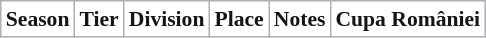<table class="wikitable" style="text-align:center; font-size:90%">
<tr>
<th style="background:#ffffff;color:#141517;border:1px solid #aeb0b3;">Season</th>
<th style="background:#ffffff;color:#141517;border:1px solid #aeb0b3;">Tier</th>
<th style="background:#ffffff;color:#141517;border:1px solid #aeb0b3;">Division</th>
<th style="background:#ffffff;color:#141517;border:1px solid #aeb0b3;">Place</th>
<th style="background:#ffffff;color:#141517;border:1px solid #aeb0b3;">Notes</th>
<th style="background:#ffffff;color:#141517;border:1px solid #aeb0b3;">Cupa României</th>
</tr>
</table>
